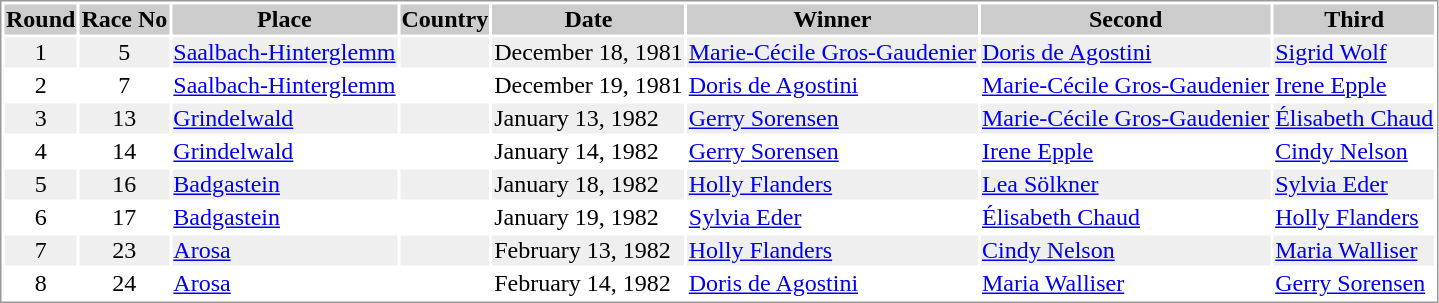<table border="0" style="border: 1px solid #999; background-color:#FFFFFF; text-align:center">
<tr align="center" bgcolor="#CCCCCC">
<th>Round</th>
<th>Race No</th>
<th>Place</th>
<th>Country</th>
<th>Date</th>
<th>Winner</th>
<th>Second</th>
<th>Third</th>
</tr>
<tr bgcolor="#EFEFEF">
<td>1</td>
<td>5</td>
<td align="left"><a href='#'>Saalbach-Hinterglemm</a></td>
<td align="left"></td>
<td align="left">December 18, 1981</td>
<td align="left"> <a href='#'>Marie-Cécile Gros-Gaudenier</a></td>
<td align="left"> <a href='#'>Doris de Agostini</a></td>
<td align="left"> <a href='#'>Sigrid Wolf</a></td>
</tr>
<tr>
<td>2</td>
<td>7</td>
<td align="left"><a href='#'>Saalbach-Hinterglemm</a></td>
<td align="left"></td>
<td align="left">December 19, 1981</td>
<td align="left"> <a href='#'>Doris de Agostini</a></td>
<td align="left"> <a href='#'>Marie-Cécile Gros-Gaudenier</a></td>
<td align="left"> <a href='#'>Irene Epple</a></td>
</tr>
<tr bgcolor="#EFEFEF">
<td>3</td>
<td>13</td>
<td align="left"><a href='#'>Grindelwald</a></td>
<td align="left"></td>
<td align="left">January 13, 1982</td>
<td align="left"> <a href='#'>Gerry Sorensen</a></td>
<td align="left"> <a href='#'>Marie-Cécile Gros-Gaudenier</a></td>
<td align="left"> <a href='#'>Élisabeth Chaud</a></td>
</tr>
<tr>
<td>4</td>
<td>14</td>
<td align="left"><a href='#'>Grindelwald</a></td>
<td align="left"></td>
<td align="left">January 14, 1982</td>
<td align="left"> <a href='#'>Gerry Sorensen</a></td>
<td align="left"> <a href='#'>Irene Epple</a></td>
<td align="left"> <a href='#'>Cindy Nelson</a></td>
</tr>
<tr bgcolor="#EFEFEF">
<td>5</td>
<td>16</td>
<td align="left"><a href='#'>Badgastein</a></td>
<td align="left"></td>
<td align="left">January 18, 1982</td>
<td align="left"> <a href='#'>Holly Flanders</a></td>
<td align="left"> <a href='#'>Lea Sölkner</a></td>
<td align="left"> <a href='#'>Sylvia Eder</a></td>
</tr>
<tr>
<td>6</td>
<td>17</td>
<td align="left"><a href='#'>Badgastein</a></td>
<td align="left"></td>
<td align="left">January 19, 1982</td>
<td align="left"> <a href='#'>Sylvia Eder</a></td>
<td align="left"> <a href='#'>Élisabeth Chaud</a></td>
<td align="left"> <a href='#'>Holly Flanders</a></td>
</tr>
<tr bgcolor="#EFEFEF">
<td>7</td>
<td>23</td>
<td align="left"><a href='#'>Arosa</a></td>
<td align="left"></td>
<td align="left">February 13, 1982</td>
<td align="left"> <a href='#'>Holly Flanders</a></td>
<td align="left"> <a href='#'>Cindy Nelson</a></td>
<td align="left"> <a href='#'>Maria Walliser</a></td>
</tr>
<tr>
<td>8</td>
<td>24</td>
<td align="left"><a href='#'>Arosa</a></td>
<td align="left"></td>
<td align="left">February 14, 1982</td>
<td align="left"> <a href='#'>Doris de Agostini</a></td>
<td align="left"> <a href='#'>Maria Walliser</a></td>
<td align="left"> <a href='#'>Gerry Sorensen</a></td>
</tr>
</table>
